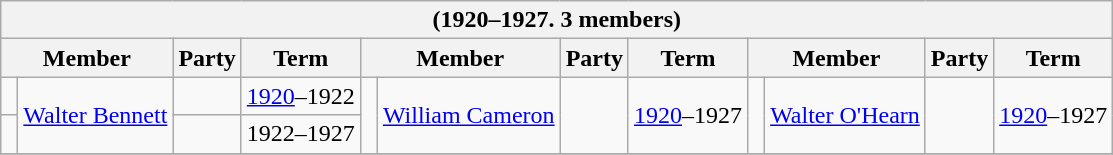<table class="wikitable">
<tr>
<th colspan="12">(1920–1927. 3 members)</th>
</tr>
<tr>
<th colspan="2">Member</th>
<th>Party</th>
<th>Term</th>
<th colspan="2">Member</th>
<th>Party</th>
<th>Term</th>
<th colspan="2">Member</th>
<th>Party</th>
<th>Term</th>
</tr>
<tr>
<td> </td>
<td rowspan="2"><a href='#'>Walter Bennett</a></td>
<td></td>
<td><a href='#'>1920</a>–1922</td>
<td rowspan="2" > </td>
<td rowspan="2"><a href='#'>William Cameron</a></td>
<td rowspan="2"></td>
<td rowspan="2"><a href='#'>1920</a>–1927</td>
<td rowspan="2" > </td>
<td rowspan="2"><a href='#'>Walter O'Hearn</a></td>
<td rowspan="2"></td>
<td rowspan="2"><a href='#'>1920</a>–1927</td>
</tr>
<tr>
<td> </td>
<td></td>
<td>1922–1927</td>
</tr>
<tr>
</tr>
</table>
